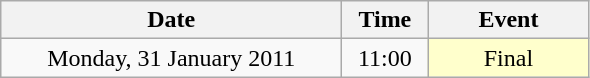<table class = "wikitable" style="text-align:center;">
<tr>
<th width=220>Date</th>
<th width=50>Time</th>
<th width=100>Event</th>
</tr>
<tr>
<td>Monday, 31 January 2011</td>
<td>11:00</td>
<td bgcolor=ffffcc>Final</td>
</tr>
</table>
